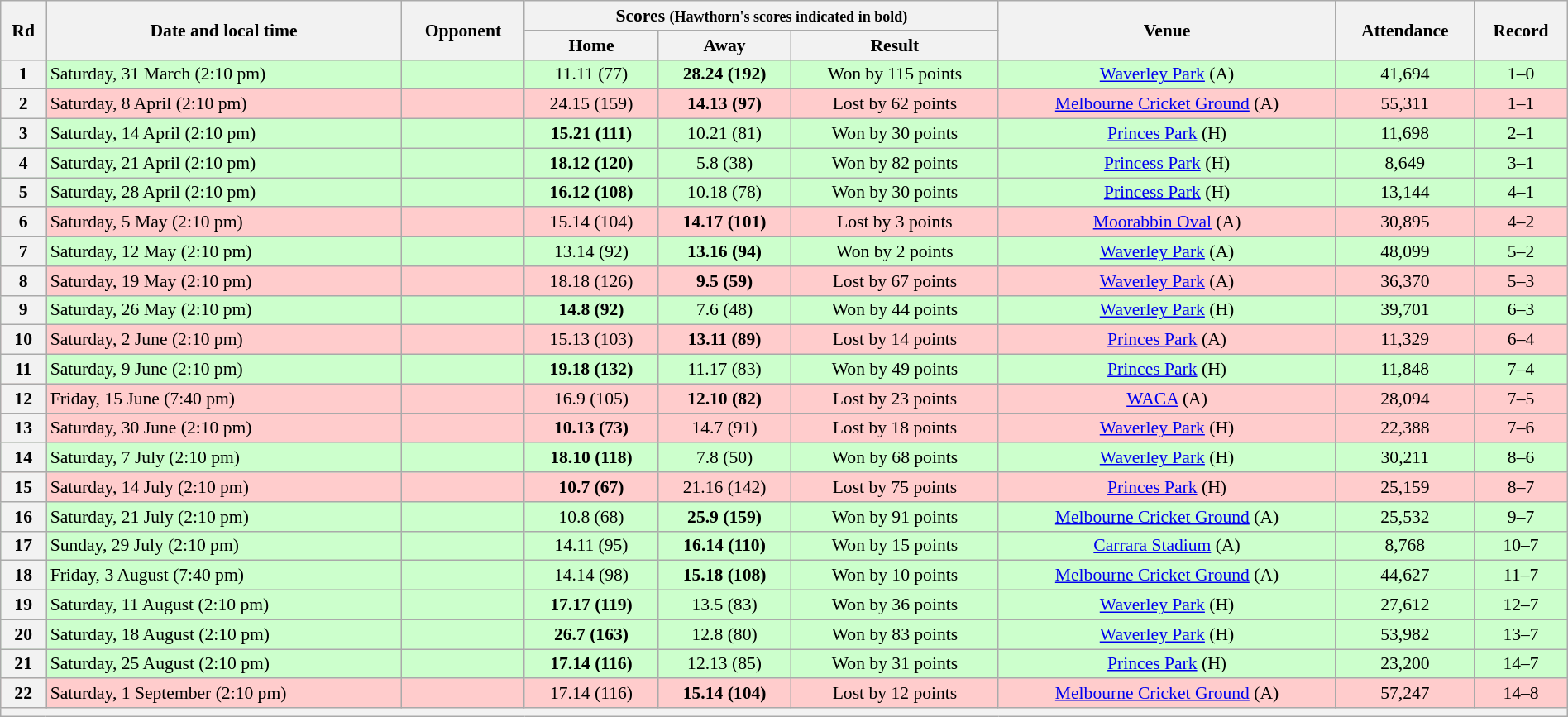<table class="wikitable" style="font-size:90%; text-align:center; width: 100%; margin-left: auto; margin-right: auto">
<tr>
<th rowspan="2">Rd</th>
<th rowspan="2">Date and local time</th>
<th rowspan="2">Opponent</th>
<th colspan="3">Scores <small>(Hawthorn's scores indicated in bold)</small></th>
<th rowspan="2">Venue</th>
<th rowspan="2">Attendance</th>
<th rowspan="2">Record</th>
</tr>
<tr>
<th>Home</th>
<th>Away</th>
<th>Result</th>
</tr>
<tr style="background:#cfc">
<th>1</th>
<td align=left>Saturday, 31 March (2:10 pm)</td>
<td align=left></td>
<td>11.11 (77)</td>
<td><strong>28.24 (192)</strong></td>
<td>Won by 115 points</td>
<td><a href='#'>Waverley Park</a> (A)</td>
<td>41,694</td>
<td>1–0</td>
</tr>
<tr style="background:#fcc;">
<th>2</th>
<td align=left>Saturday, 8 April (2:10 pm)</td>
<td align=left></td>
<td>24.15 (159)</td>
<td><strong>14.13 (97)</strong></td>
<td>Lost by 62 points</td>
<td><a href='#'>Melbourne Cricket Ground</a> (A)</td>
<td>55,311</td>
<td>1–1</td>
</tr>
<tr style="background:#cfc">
<th>3</th>
<td align=left>Saturday, 14 April (2:10 pm)</td>
<td align=left></td>
<td><strong>15.21 (111)</strong></td>
<td>10.21 (81)</td>
<td>Won by 30 points</td>
<td><a href='#'>Princes Park</a> (H)</td>
<td>11,698</td>
<td>2–1</td>
</tr>
<tr style="background:#cfc">
<th>4</th>
<td align=left>Saturday, 21 April (2:10 pm)</td>
<td align=left></td>
<td><strong>18.12 (120)</strong></td>
<td>5.8 (38)</td>
<td>Won by 82 points</td>
<td><a href='#'>Princess Park</a> (H)</td>
<td>8,649</td>
<td>3–1</td>
</tr>
<tr style="background:#cfc">
<th>5</th>
<td align=left>Saturday, 28 April (2:10 pm)</td>
<td align=left></td>
<td><strong>16.12 (108)</strong></td>
<td>10.18 (78)</td>
<td>Won by 30 points</td>
<td><a href='#'>Princess Park</a> (H)</td>
<td>13,144</td>
<td>4–1</td>
</tr>
<tr style="background:#fcc;">
<th>6</th>
<td align=left>Saturday, 5 May (2:10 pm)</td>
<td align=left></td>
<td>15.14 (104)</td>
<td><strong>14.17 (101)</strong></td>
<td>Lost by 3 points</td>
<td><a href='#'>Moorabbin Oval</a> (A)</td>
<td>30,895</td>
<td>4–2</td>
</tr>
<tr style="background:#cfc">
<th>7</th>
<td align=left>Saturday, 12 May (2:10 pm)</td>
<td align=left></td>
<td>13.14 (92)</td>
<td><strong>13.16 (94)</strong></td>
<td>Won by 2 points</td>
<td><a href='#'>Waverley Park</a> (A)</td>
<td>48,099</td>
<td>5–2</td>
</tr>
<tr style="background:#fcc;">
<th>8</th>
<td align=left>Saturday, 19 May (2:10 pm)</td>
<td align=left></td>
<td>18.18 (126)</td>
<td><strong>9.5 (59)</strong></td>
<td>Lost by 67 points</td>
<td><a href='#'>Waverley Park</a> (A)</td>
<td>36,370</td>
<td>5–3</td>
</tr>
<tr style="background:#cfc">
<th>9</th>
<td align=left>Saturday, 26 May (2:10 pm)</td>
<td align=left></td>
<td><strong>14.8 (92)</strong></td>
<td>7.6 (48)</td>
<td>Won by 44 points</td>
<td><a href='#'>Waverley Park</a> (H)</td>
<td>39,701</td>
<td>6–3</td>
</tr>
<tr style="background:#fcc;">
<th>10</th>
<td align=left>Saturday, 2 June (2:10 pm)</td>
<td align=left></td>
<td>15.13 (103)</td>
<td><strong>13.11 (89)</strong></td>
<td>Lost by 14 points</td>
<td><a href='#'>Princes Park</a> (A)</td>
<td>11,329</td>
<td>6–4</td>
</tr>
<tr style="background:#cfc">
<th>11</th>
<td align=left>Saturday, 9 June (2:10 pm)</td>
<td align=left></td>
<td><strong>19.18 (132)</strong></td>
<td>11.17 (83)</td>
<td>Won by 49 points</td>
<td><a href='#'>Princes Park</a> (H)</td>
<td>11,848</td>
<td>7–4</td>
</tr>
<tr style="background:#fcc;">
<th>12</th>
<td align=left>Friday, 15 June (7:40 pm)</td>
<td align=left></td>
<td>16.9 (105)</td>
<td><strong>12.10 (82)</strong></td>
<td>Lost by 23 points</td>
<td><a href='#'>WACA</a> (A)</td>
<td>28,094</td>
<td>7–5</td>
</tr>
<tr style="background:#fcc;">
<th>13</th>
<td align=left>Saturday, 30 June (2:10 pm)</td>
<td align=left></td>
<td><strong>10.13 (73)</strong></td>
<td>14.7 (91)</td>
<td>Lost by 18 points</td>
<td><a href='#'>Waverley Park</a> (H)</td>
<td>22,388</td>
<td>7–6</td>
</tr>
<tr style="background:#cfc">
<th>14</th>
<td align=left>Saturday, 7 July (2:10 pm)</td>
<td align=left></td>
<td><strong>18.10 (118)</strong></td>
<td>7.8 (50)</td>
<td>Won by 68 points</td>
<td><a href='#'>Waverley Park</a> (H)</td>
<td>30,211</td>
<td>8–6</td>
</tr>
<tr style="background:#fcc;">
<th>15</th>
<td align=left>Saturday, 14 July (2:10 pm)</td>
<td align=left></td>
<td><strong>10.7 (67)</strong></td>
<td>21.16 (142)</td>
<td>Lost by 75 points</td>
<td><a href='#'>Princes Park</a> (H)</td>
<td>25,159</td>
<td>8–7</td>
</tr>
<tr style="background:#cfc">
<th>16</th>
<td align=left>Saturday, 21 July (2:10 pm)</td>
<td align=left></td>
<td>10.8 (68)</td>
<td><strong>25.9 (159)</strong></td>
<td>Won by 91 points</td>
<td><a href='#'>Melbourne Cricket Ground</a> (A)</td>
<td>25,532</td>
<td>9–7</td>
</tr>
<tr style="background:#cfc">
<th>17</th>
<td align=left>Sunday, 29 July (2:10 pm)</td>
<td align=left></td>
<td>14.11 (95)</td>
<td><strong>16.14 (110)</strong></td>
<td>Won by 15 points</td>
<td><a href='#'>Carrara Stadium</a> (A)</td>
<td>8,768</td>
<td>10–7</td>
</tr>
<tr style="background:#cfc">
<th>18</th>
<td align=left>Friday, 3 August (7:40 pm)</td>
<td align=left></td>
<td>14.14 (98)</td>
<td><strong>15.18 (108)</strong></td>
<td>Won by 10 points</td>
<td><a href='#'>Melbourne Cricket Ground</a> (A)</td>
<td>44,627</td>
<td>11–7</td>
</tr>
<tr style="background:#cfc">
<th>19</th>
<td align=left>Saturday, 11 August (2:10 pm)</td>
<td align=left></td>
<td><strong>17.17 (119)</strong></td>
<td>13.5 (83)</td>
<td>Won by 36 points</td>
<td><a href='#'>Waverley Park</a> (H)</td>
<td>27,612</td>
<td>12–7</td>
</tr>
<tr style="background:#cfc">
<th>20</th>
<td align=left>Saturday, 18 August (2:10 pm)</td>
<td align=left></td>
<td><strong>26.7 (163)</strong></td>
<td>12.8 (80)</td>
<td>Won by 83 points</td>
<td><a href='#'>Waverley Park</a> (H)</td>
<td>53,982</td>
<td>13–7</td>
</tr>
<tr style="background:#cfc">
<th>21</th>
<td align=left>Saturday, 25 August (2:10 pm)</td>
<td align=left></td>
<td><strong>17.14 (116)</strong></td>
<td>12.13 (85)</td>
<td>Won by 31 points</td>
<td><a href='#'>Princes Park</a> (H)</td>
<td>23,200</td>
<td>14–7</td>
</tr>
<tr style="background:#fcc;">
<th>22</th>
<td align=left>Saturday, 1 September (2:10 pm)</td>
<td align=left></td>
<td>17.14 (116)</td>
<td><strong>15.14 (104)</strong></td>
<td>Lost by 12 points</td>
<td><a href='#'>Melbourne Cricket Ground</a> (A)</td>
<td>57,247</td>
<td>14–8</td>
</tr>
<tr>
<th colspan=9></th>
</tr>
</table>
